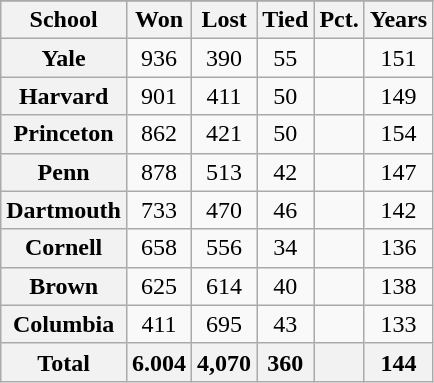<table class="wikitable sortable plainrowheaders" style="text-align: center;">
<tr>
</tr>
<tr>
<th scope="col">School</th>
<th scope="col">Won</th>
<th scope="col">Lost</th>
<th scope="col">Tied</th>
<th scope="col">Pct.</th>
<th scope="col">Years</th>
</tr>
<tr>
<th scope="row">Yale</th>
<td>936</td>
<td>390</td>
<td>55</td>
<td></td>
<td>151</td>
</tr>
<tr>
<th scope="row">Harvard</th>
<td>901</td>
<td>411</td>
<td>50</td>
<td></td>
<td>149</td>
</tr>
<tr>
<th scope="row">Princeton</th>
<td>862</td>
<td>421</td>
<td>50</td>
<td></td>
<td>154</td>
</tr>
<tr>
<th scope="row">Penn</th>
<td>878</td>
<td>513</td>
<td>42</td>
<td></td>
<td>147</td>
</tr>
<tr>
<th scope="row">Dartmouth</th>
<td>733</td>
<td>470</td>
<td>46</td>
<td></td>
<td>142</td>
</tr>
<tr>
<th scope="row">Cornell</th>
<td>658</td>
<td>556</td>
<td>34</td>
<td></td>
<td>136</td>
</tr>
<tr>
<th scope="row">Brown</th>
<td>625</td>
<td>614</td>
<td>40</td>
<td></td>
<td>138</td>
</tr>
<tr>
<th scope="row">Columbia</th>
<td>411</td>
<td>695</td>
<td>43</td>
<td></td>
<td>133</td>
</tr>
<tr>
<th scope="row" style="font-weight: bold;">Total</th>
<th scope="col">6.004</th>
<th scope="col">4,070</th>
<th scope="col">360</th>
<th scope="col"></th>
<th scope="col">144</th>
</tr>
</table>
